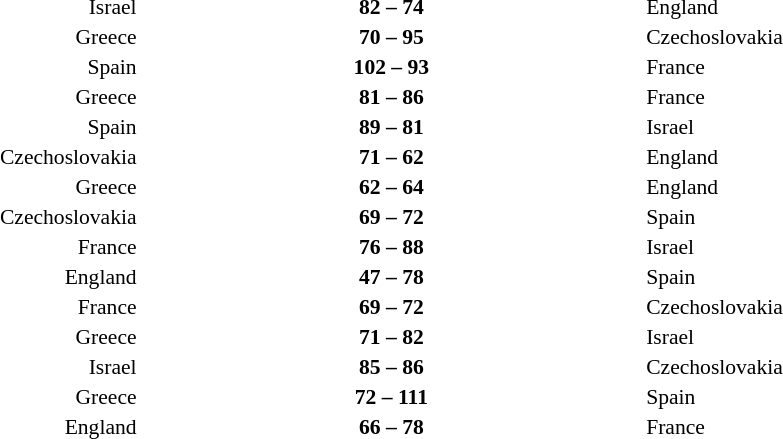<table width=80% cellspacing=1>
<tr>
<th width=20%></th>
<th width=20%></th>
<th width=20%></th>
</tr>
<tr style=font-size:90%>
<td align=right>Israel</td>
<td align=center><strong>82 – 74</strong></td>
<td>England</td>
</tr>
<tr style=font-size:90%>
<td align=right>Greece</td>
<td align=center><strong>70 – 95</strong></td>
<td>Czechoslovakia</td>
</tr>
<tr style=font-size:90%>
<td align=right>Spain</td>
<td align=center><strong>102 – 93</strong></td>
<td>France</td>
</tr>
<tr style=font-size:90%>
<td align=right>Greece</td>
<td align=center><strong>81 – 86</strong></td>
<td>France</td>
</tr>
<tr style=font-size:90%>
<td align=right>Spain</td>
<td align=center><strong>89 – 81</strong></td>
<td>Israel</td>
</tr>
<tr style=font-size:90%>
<td align=right>Czechoslovakia</td>
<td align=center><strong>71 – 62</strong></td>
<td>England</td>
</tr>
<tr style=font-size:90%>
<td align=right>Greece</td>
<td align=center><strong>62 – 64</strong></td>
<td>England</td>
</tr>
<tr style=font-size:90%>
<td align=right>Czechoslovakia</td>
<td align=center><strong>69 – 72</strong></td>
<td>Spain</td>
</tr>
<tr style=font-size:90%>
<td align=right>France</td>
<td align=center><strong>76 – 88</strong></td>
<td>Israel</td>
</tr>
<tr style=font-size:90%>
<td align=right>England</td>
<td align=center><strong>47 – 78</strong></td>
<td>Spain</td>
</tr>
<tr style=font-size:90%>
<td align=right>France</td>
<td align=center><strong>69 – 72</strong></td>
<td>Czechoslovakia</td>
</tr>
<tr style=font-size:90%>
<td align=right>Greece</td>
<td align=center><strong>71 – 82</strong></td>
<td>Israel</td>
</tr>
<tr style=font-size:90%>
<td align=right>Israel</td>
<td align=center><strong>85 – 86</strong></td>
<td>Czechoslovakia</td>
</tr>
<tr style=font-size:90%>
<td align=right>Greece</td>
<td align=center><strong>72 – 111</strong></td>
<td>Spain</td>
</tr>
<tr style=font-size:90%>
<td align=right>England</td>
<td align=center><strong>66 – 78</strong></td>
<td>France</td>
</tr>
</table>
